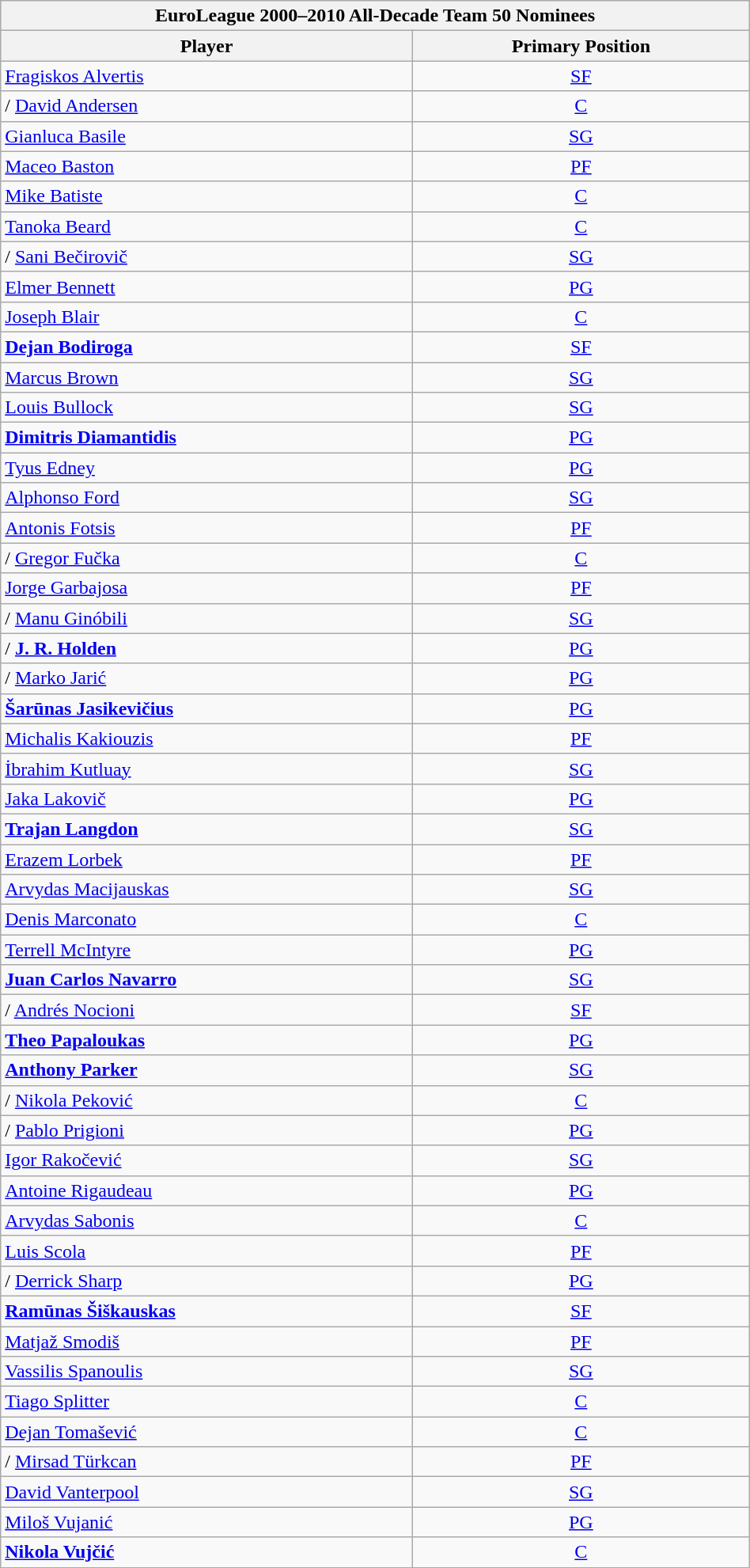<table class="wikitable sortable" style="text-align:left; width: 50%;">
<tr>
<th colspan="3">EuroLeague 2000–2010 All-Decade Team 50 Nominees</th>
</tr>
<tr>
<th>Player</th>
<th>Primary Position</th>
</tr>
<tr>
<td> <a href='#'>Fragiskos Alvertis</a></td>
<td style="text-align:center;"><a href='#'>SF</a></td>
</tr>
<tr>
<td>/ <a href='#'>David Andersen</a></td>
<td style="text-align:center;"><a href='#'>C</a></td>
</tr>
<tr>
<td> <a href='#'>Gianluca Basile</a></td>
<td style="text-align:center;"><a href='#'>SG</a></td>
</tr>
<tr>
<td> <a href='#'>Maceo Baston</a></td>
<td style="text-align:center;"><a href='#'>PF</a></td>
</tr>
<tr>
<td> <a href='#'>Mike Batiste</a></td>
<td style="text-align:center;"><a href='#'>C</a></td>
</tr>
<tr>
<td> <a href='#'>Tanoka Beard</a></td>
<td style="text-align:center;"><a href='#'>C</a></td>
</tr>
<tr>
<td>/ <a href='#'>Sani Bečirovič</a></td>
<td style="text-align:center;"><a href='#'>SG</a></td>
</tr>
<tr>
<td> <a href='#'>Elmer Bennett</a></td>
<td style="text-align:center;"><a href='#'>PG</a></td>
</tr>
<tr>
<td> <a href='#'>Joseph Blair</a></td>
<td style="text-align:center;"><a href='#'>C</a></td>
</tr>
<tr>
<td> <strong><a href='#'>Dejan Bodiroga</a></strong></td>
<td style="text-align:center;"><a href='#'>SF</a></td>
</tr>
<tr>
<td> <a href='#'>Marcus Brown</a></td>
<td style="text-align:center;"><a href='#'>SG</a></td>
</tr>
<tr>
<td> <a href='#'>Louis Bullock</a></td>
<td style="text-align:center;"><a href='#'>SG</a></td>
</tr>
<tr>
<td> <strong><a href='#'>Dimitris Diamantidis</a></strong></td>
<td style="text-align:center;"><a href='#'>PG</a></td>
</tr>
<tr>
<td> <a href='#'>Tyus Edney</a></td>
<td style="text-align:center;"><a href='#'>PG</a></td>
</tr>
<tr>
<td> <a href='#'>Alphonso Ford</a></td>
<td style="text-align:center;"><a href='#'>SG</a></td>
</tr>
<tr>
<td> <a href='#'>Antonis Fotsis</a></td>
<td style="text-align:center;"><a href='#'>PF</a></td>
</tr>
<tr>
<td>/ <a href='#'>Gregor Fučka</a></td>
<td style="text-align:center;"><a href='#'>C</a></td>
</tr>
<tr>
<td> <a href='#'>Jorge Garbajosa</a></td>
<td style="text-align:center;"><a href='#'>PF</a></td>
</tr>
<tr>
<td>/ <a href='#'>Manu Ginóbili</a></td>
<td style="text-align:center;"><a href='#'>SG</a></td>
</tr>
<tr>
<td>/ <strong><a href='#'>J. R. Holden</a></strong></td>
<td style="text-align:center;"><a href='#'>PG</a></td>
</tr>
<tr>
<td>/ <a href='#'>Marko Jarić</a></td>
<td style="text-align:center;"><a href='#'>PG</a></td>
</tr>
<tr>
<td> <strong><a href='#'>Šarūnas Jasikevičius</a></strong></td>
<td style="text-align:center;"><a href='#'>PG</a></td>
</tr>
<tr>
<td> <a href='#'>Michalis Kakiouzis</a></td>
<td style="text-align:center;"><a href='#'>PF</a></td>
</tr>
<tr>
<td> <a href='#'>İbrahim Kutluay</a></td>
<td style="text-align:center;"><a href='#'>SG</a></td>
</tr>
<tr>
<td> <a href='#'>Jaka Lakovič</a></td>
<td style="text-align:center;"><a href='#'>PG</a></td>
</tr>
<tr>
<td> <strong><a href='#'>Trajan Langdon</a></strong></td>
<td style="text-align:center;"><a href='#'>SG</a></td>
</tr>
<tr>
<td> <a href='#'>Erazem Lorbek</a></td>
<td style="text-align:center;"><a href='#'>PF</a></td>
</tr>
<tr>
<td> <a href='#'>Arvydas Macijauskas</a></td>
<td style="text-align:center;"><a href='#'>SG</a></td>
</tr>
<tr>
<td> <a href='#'>Denis Marconato</a></td>
<td style="text-align:center;"><a href='#'>C</a></td>
</tr>
<tr>
<td> <a href='#'>Terrell McIntyre</a></td>
<td style="text-align:center;"><a href='#'>PG</a></td>
</tr>
<tr>
<td> <strong><a href='#'>Juan Carlos Navarro</a></strong></td>
<td style="text-align:center;"><a href='#'>SG</a></td>
</tr>
<tr>
<td>/ <a href='#'>Andrés Nocioni</a></td>
<td style="text-align:center;"><a href='#'>SF</a></td>
</tr>
<tr>
<td> <strong><a href='#'>Theo Papaloukas</a></strong></td>
<td style="text-align:center;"><a href='#'>PG</a></td>
</tr>
<tr>
<td> <strong><a href='#'>Anthony Parker</a></strong></td>
<td style="text-align:center;"><a href='#'>SG</a></td>
</tr>
<tr>
<td>/ <a href='#'>Nikola Peković</a></td>
<td style="text-align:center;"><a href='#'>C</a></td>
</tr>
<tr>
<td>/ <a href='#'>Pablo Prigioni</a></td>
<td style="text-align:center;"><a href='#'>PG</a></td>
</tr>
<tr>
<td> <a href='#'>Igor Rakočević</a></td>
<td style="text-align:center;"><a href='#'>SG</a></td>
</tr>
<tr>
<td> <a href='#'>Antoine Rigaudeau</a></td>
<td style="text-align:center;"><a href='#'>PG</a></td>
</tr>
<tr>
<td> <a href='#'>Arvydas Sabonis</a></td>
<td style="text-align:center;"><a href='#'>C</a></td>
</tr>
<tr>
<td> <a href='#'>Luis Scola</a></td>
<td style="text-align:center;"><a href='#'>PF</a></td>
</tr>
<tr>
<td>/ <a href='#'>Derrick Sharp</a></td>
<td style="text-align:center;"><a href='#'>PG</a></td>
</tr>
<tr>
<td> <strong><a href='#'>Ramūnas Šiškauskas</a></strong></td>
<td style="text-align:center;"><a href='#'>SF</a></td>
</tr>
<tr>
<td> <a href='#'>Matjaž Smodiš</a></td>
<td style="text-align:center;"><a href='#'>PF</a></td>
</tr>
<tr>
<td> <a href='#'>Vassilis Spanoulis</a></td>
<td style="text-align:center;"><a href='#'>SG</a></td>
</tr>
<tr>
<td> <a href='#'>Tiago Splitter</a></td>
<td style="text-align:center;"><a href='#'>C</a></td>
</tr>
<tr>
<td> <a href='#'>Dejan Tomašević</a></td>
<td style="text-align:center;"><a href='#'>C</a></td>
</tr>
<tr>
<td>/ <a href='#'>Mirsad Türkcan</a></td>
<td style="text-align:center;"><a href='#'>PF</a></td>
</tr>
<tr>
<td> <a href='#'>David Vanterpool</a></td>
<td style="text-align:center;"><a href='#'>SG</a></td>
</tr>
<tr>
<td> <a href='#'>Miloš Vujanić</a></td>
<td style="text-align:center;"><a href='#'>PG</a></td>
</tr>
<tr>
<td> <strong><a href='#'>Nikola Vujčić</a></strong></td>
<td style="text-align:center;"><a href='#'>C</a></td>
</tr>
</table>
